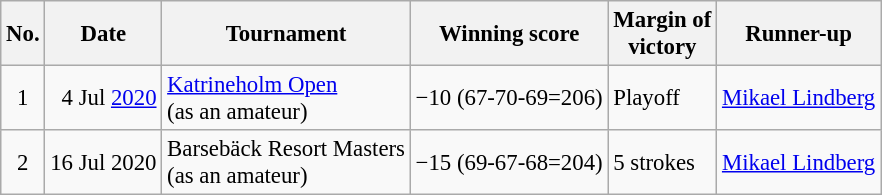<table class="wikitable" style="font-size:95%;">
<tr>
<th>No.</th>
<th>Date</th>
<th>Tournament</th>
<th>Winning score</th>
<th>Margin of<br>victory</th>
<th>Runner-up</th>
</tr>
<tr>
<td align=center>1</td>
<td align=right>4 Jul <a href='#'>2020</a></td>
<td><a href='#'>Katrineholm Open</a><br>(as an amateur)</td>
<td>−10 (67-70-69=206)</td>
<td>Playoff</td>
<td> <a href='#'>Mikael Lindberg</a></td>
</tr>
<tr>
<td align=center>2</td>
<td align=right>16 Jul 2020</td>
<td>Barsebäck Resort Masters<br>(as an amateur)</td>
<td>−15 (69-67-68=204)</td>
<td>5 strokes</td>
<td> <a href='#'>Mikael Lindberg</a></td>
</tr>
</table>
